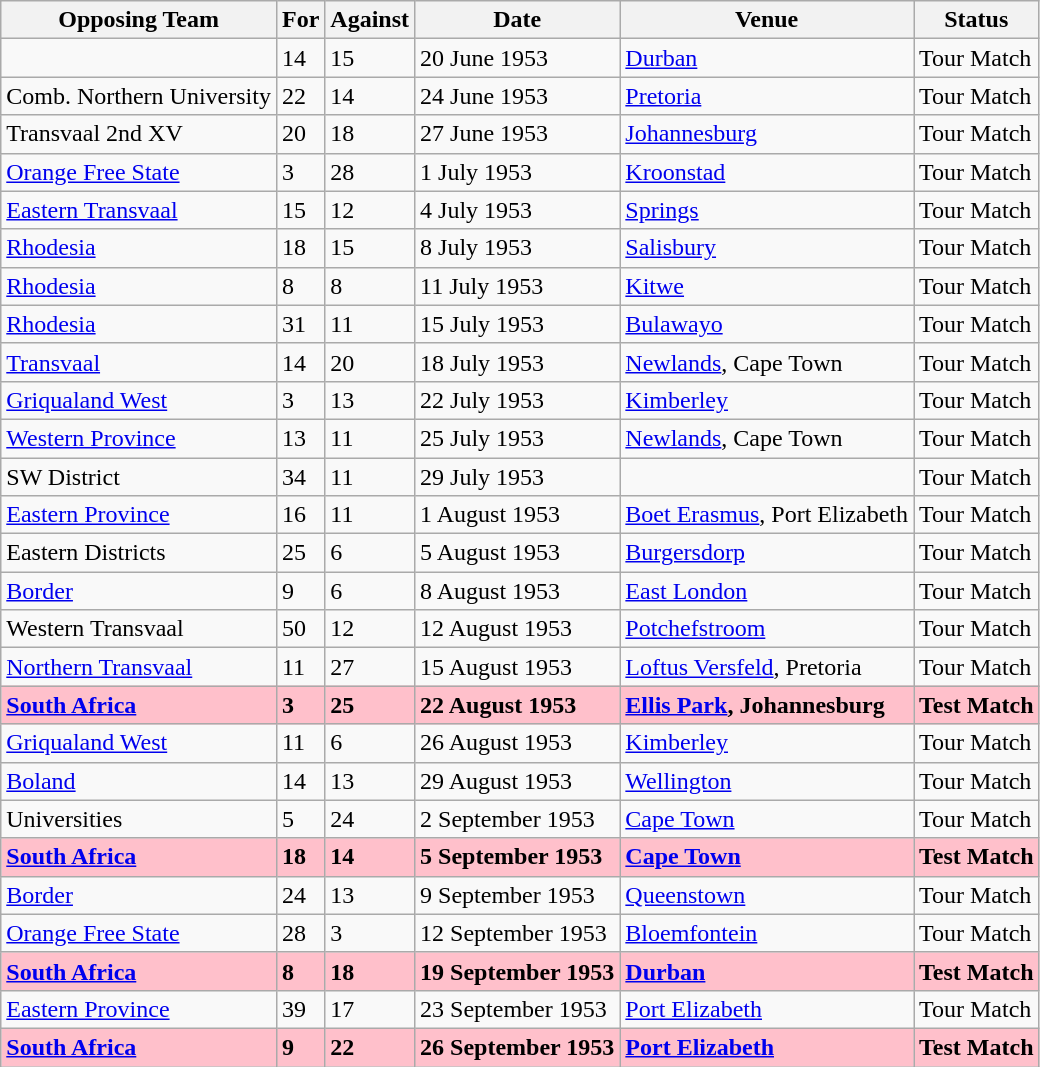<table class=wikitable>
<tr>
<th>Opposing Team</th>
<th>For</th>
<th>Against</th>
<th>Date</th>
<th>Venue</th>
<th>Status</th>
</tr>
<tr>
<td></td>
<td>14</td>
<td>15</td>
<td>20 June 1953</td>
<td><a href='#'>Durban</a></td>
<td>Tour Match</td>
</tr>
<tr>
<td>Comb. Northern University</td>
<td>22</td>
<td>14</td>
<td>24 June 1953</td>
<td><a href='#'>Pretoria</a></td>
<td>Tour Match</td>
</tr>
<tr>
<td>Transvaal 2nd XV</td>
<td>20</td>
<td>18</td>
<td>27 June 1953</td>
<td><a href='#'>Johannesburg</a></td>
<td>Tour Match</td>
</tr>
<tr>
<td><a href='#'>Orange Free State</a></td>
<td>3</td>
<td>28</td>
<td>1 July 1953</td>
<td><a href='#'>Kroonstad</a></td>
<td>Tour Match</td>
</tr>
<tr>
<td><a href='#'>Eastern Transvaal</a></td>
<td>15</td>
<td>12</td>
<td>4 July 1953</td>
<td><a href='#'>Springs</a></td>
<td>Tour Match</td>
</tr>
<tr>
<td><a href='#'>Rhodesia</a></td>
<td>18</td>
<td>15</td>
<td>8 July 1953</td>
<td><a href='#'>Salisbury</a></td>
<td>Tour Match</td>
</tr>
<tr>
<td><a href='#'>Rhodesia</a></td>
<td>8</td>
<td>8</td>
<td>11 July 1953</td>
<td><a href='#'>Kitwe</a></td>
<td>Tour Match</td>
</tr>
<tr>
<td><a href='#'>Rhodesia</a></td>
<td>31</td>
<td>11</td>
<td>15 July 1953</td>
<td><a href='#'>Bulawayo</a></td>
<td>Tour Match</td>
</tr>
<tr>
<td><a href='#'>Transvaal</a></td>
<td>14</td>
<td>20</td>
<td>18 July 1953</td>
<td><a href='#'>Newlands</a>, Cape Town</td>
<td>Tour Match</td>
</tr>
<tr>
<td><a href='#'>Griqualand West</a></td>
<td>3</td>
<td>13</td>
<td>22 July 1953</td>
<td><a href='#'>Kimberley</a></td>
<td>Tour Match</td>
</tr>
<tr>
<td><a href='#'>Western Province</a></td>
<td>13</td>
<td>11</td>
<td>25 July 1953</td>
<td><a href='#'>Newlands</a>, Cape Town</td>
<td>Tour Match</td>
</tr>
<tr>
<td>SW District</td>
<td>34</td>
<td>11</td>
<td>29 July 1953</td>
<td></td>
<td>Tour Match</td>
</tr>
<tr>
<td><a href='#'>Eastern Province</a></td>
<td>16</td>
<td>11</td>
<td>1 August 1953</td>
<td><a href='#'>Boet Erasmus</a>, Port Elizabeth</td>
<td>Tour Match</td>
</tr>
<tr>
<td>Eastern Districts</td>
<td>25</td>
<td>6</td>
<td>5 August 1953</td>
<td><a href='#'>Burgersdorp</a></td>
<td>Tour Match</td>
</tr>
<tr>
<td><a href='#'>Border</a></td>
<td>9</td>
<td>6</td>
<td>8 August 1953</td>
<td><a href='#'>East London</a></td>
<td>Tour Match</td>
</tr>
<tr>
<td>Western Transvaal</td>
<td>50</td>
<td>12</td>
<td>12 August 1953</td>
<td><a href='#'>Potchefstroom</a></td>
<td>Tour Match</td>
</tr>
<tr>
<td><a href='#'>Northern Transvaal</a></td>
<td>11</td>
<td>27</td>
<td>15 August 1953</td>
<td><a href='#'>Loftus Versfeld</a>, Pretoria</td>
<td>Tour Match</td>
</tr>
<tr bgcolor=pink>
<td><strong><a href='#'>South Africa</a></strong></td>
<td><strong>3</strong></td>
<td><strong>25</strong></td>
<td><strong>22 August 1953</strong></td>
<td><strong><a href='#'>Ellis Park</a>, Johannesburg</strong></td>
<td><strong>Test Match</strong></td>
</tr>
<tr>
<td><a href='#'>Griqualand West</a></td>
<td>11</td>
<td>6</td>
<td>26 August 1953</td>
<td><a href='#'>Kimberley</a></td>
<td>Tour Match</td>
</tr>
<tr>
<td><a href='#'>Boland</a></td>
<td>14</td>
<td>13</td>
<td>29 August 1953</td>
<td><a href='#'>Wellington</a></td>
<td>Tour Match</td>
</tr>
<tr>
<td>Universities</td>
<td>5</td>
<td>24</td>
<td>2 September 1953</td>
<td><a href='#'>Cape Town</a></td>
<td>Tour Match</td>
</tr>
<tr bgcolor=pink>
<td><strong><a href='#'>South Africa</a></strong></td>
<td><strong>18</strong></td>
<td><strong>14</strong></td>
<td><strong>5 September 1953</strong></td>
<td><strong><a href='#'>Cape Town</a></strong></td>
<td><strong>Test Match</strong></td>
</tr>
<tr>
<td><a href='#'>Border</a></td>
<td>24</td>
<td>13</td>
<td>9 September 1953</td>
<td><a href='#'>Queenstown</a></td>
<td>Tour Match</td>
</tr>
<tr>
<td><a href='#'>Orange Free State</a></td>
<td>28</td>
<td>3</td>
<td>12 September 1953</td>
<td><a href='#'>Bloemfontein</a></td>
<td>Tour Match</td>
</tr>
<tr bgcolor=pink>
<td><strong><a href='#'>South Africa</a></strong></td>
<td><strong>8</strong></td>
<td><strong>18</strong></td>
<td><strong>19 September 1953</strong></td>
<td><strong><a href='#'>Durban</a></strong></td>
<td><strong>Test Match</strong></td>
</tr>
<tr>
<td><a href='#'>Eastern Province</a></td>
<td>39</td>
<td>17</td>
<td>23 September 1953</td>
<td><a href='#'>Port Elizabeth</a></td>
<td>Tour Match</td>
</tr>
<tr bgcolor=pink>
<td><strong><a href='#'>South Africa</a></strong></td>
<td><strong>9</strong></td>
<td><strong>22</strong></td>
<td><strong>26 September 1953</strong></td>
<td><strong><a href='#'>Port Elizabeth</a></strong></td>
<td><strong>Test Match</strong></td>
</tr>
</table>
